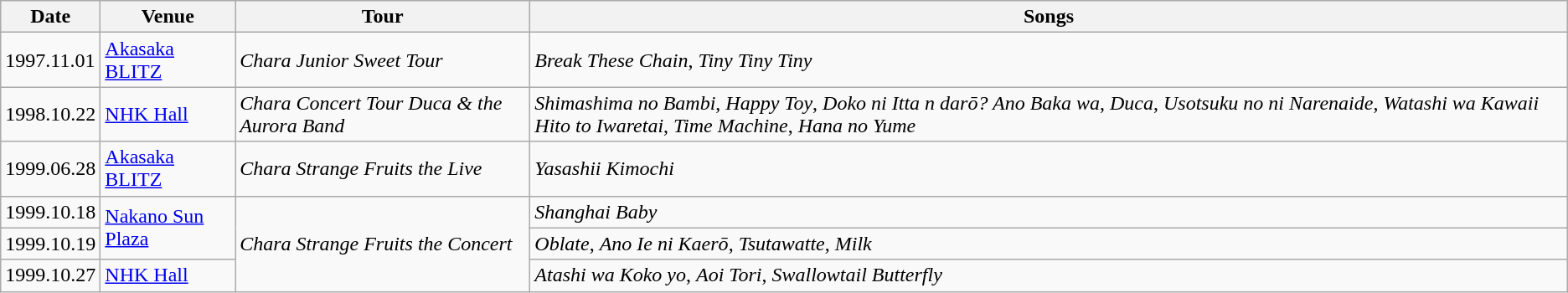<table class="wikitable">
<tr>
<th rowspan="1">Date</th>
<th rowspan="1">Venue</th>
<th colspan="1">Tour</th>
<th colspan="1">Songs</th>
</tr>
<tr>
<td>1997.11.01</td>
<td><a href='#'>Akasaka BLITZ</a></td>
<td><em>Chara Junior Sweet Tour</em></td>
<td><em>Break These Chain</em>, <em>Tiny Tiny Tiny</em></td>
</tr>
<tr>
<td>1998.10.22</td>
<td><a href='#'>NHK Hall</a></td>
<td><em>Chara Concert Tour Duca & the Aurora Band</em></td>
<td><em>Shimashima no Bambi</em>, <em>Happy Toy</em>, <em>Doko ni Itta n darō? Ano Baka wa</em>, <em>Duca</em>, <em>Usotsuku no ni Narenaide</em>, <em>Watashi wa Kawaii Hito to Iwaretai</em>, <em>Time Machine</em>, <em>Hana no Yume</em></td>
</tr>
<tr>
<td>1999.06.28</td>
<td><a href='#'>Akasaka BLITZ</a></td>
<td><em>Chara Strange Fruits the Live</em></td>
<td><em>Yasashii Kimochi</em></td>
</tr>
<tr>
<td>1999.10.18</td>
<td rowspan="2"><a href='#'>Nakano Sun Plaza</a></td>
<td rowspan="3"><em>Chara Strange Fruits the Concert</em></td>
<td><em>Shanghai Baby</em></td>
</tr>
<tr>
<td>1999.10.19</td>
<td><em>Oblate</em>, <em>Ano Ie ni Kaerō</em>, <em>Tsutawatte</em>, <em>Milk</em></td>
</tr>
<tr>
<td>1999.10.27</td>
<td><a href='#'>NHK Hall</a></td>
<td><em>Atashi wa Koko yo</em>, <em>Aoi Tori</em>, <em>Swallowtail Butterfly</em></td>
</tr>
</table>
